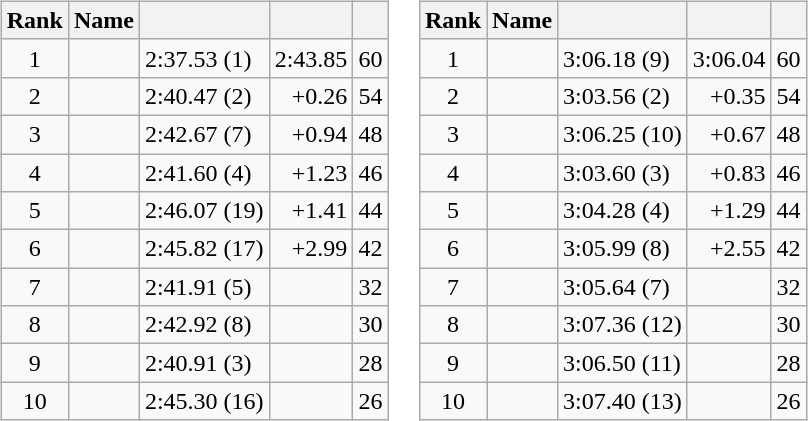<table border="0">
<tr>
<td valign="top"><br><table class="wikitable">
<tr>
<th>Rank</th>
<th>Name</th>
<th></th>
<th></th>
<th></th>
</tr>
<tr>
<td style="text-align:center;">1</td>
<td> </td>
<td>2:37.53 (1)</td>
<td align="right">2:43.85</td>
<td>60</td>
</tr>
<tr>
<td style="text-align:center;">2</td>
<td></td>
<td>2:40.47 (2)</td>
<td align="right">+0.26</td>
<td>54</td>
</tr>
<tr>
<td style="text-align:center;">3</td>
<td></td>
<td>2:42.67 (7)</td>
<td align="right">+0.94</td>
<td>48</td>
</tr>
<tr>
<td style="text-align:center;">4</td>
<td></td>
<td>2:41.60 (4)</td>
<td align="right">+1.23</td>
<td>46</td>
</tr>
<tr>
<td style="text-align:center;">5</td>
<td></td>
<td>2:46.07 (19)</td>
<td align="right">+1.41</td>
<td>44</td>
</tr>
<tr>
<td style="text-align:center;">6</td>
<td></td>
<td>2:45.82 (17)</td>
<td align="right">+2.99</td>
<td>42</td>
</tr>
<tr>
<td style="text-align:center;">7</td>
<td></td>
<td>2:41.91 (5)</td>
<td align="center"></td>
<td>32</td>
</tr>
<tr>
<td style="text-align:center;">8</td>
<td></td>
<td>2:42.92 (8)</td>
<td align="center"></td>
<td>30</td>
</tr>
<tr>
<td style="text-align:center;">9</td>
<td></td>
<td>2:40.91 (3)</td>
<td align="center"></td>
<td>28</td>
</tr>
<tr>
<td style="text-align:center;">10</td>
<td></td>
<td>2:45.30 (16)</td>
<td align="center"></td>
<td>26</td>
</tr>
</table>
</td>
<td valign="top"><br><table class="wikitable">
<tr>
<th>Rank</th>
<th>Name</th>
<th></th>
<th></th>
<th></th>
</tr>
<tr>
<td style="text-align:center;">1</td>
<td></td>
<td>3:06.18 (9)</td>
<td align="right">3:06.04</td>
<td>60</td>
</tr>
<tr>
<td style="text-align:center;">2</td>
<td> </td>
<td>3:03.56 (2)</td>
<td align="right">+0.35</td>
<td>54</td>
</tr>
<tr>
<td style="text-align:center;">3</td>
<td></td>
<td>3:06.25 (10)</td>
<td align="right">+0.67</td>
<td>48</td>
</tr>
<tr>
<td style="text-align:center;">4</td>
<td></td>
<td>3:03.60 (3)</td>
<td align="right">+0.83</td>
<td>46</td>
</tr>
<tr>
<td style="text-align:center;">5</td>
<td></td>
<td>3:04.28 (4)</td>
<td align="right">+1.29</td>
<td>44</td>
</tr>
<tr>
<td style="text-align:center;">6</td>
<td></td>
<td>3:05.99 (8)</td>
<td align="right">+2.55</td>
<td>42</td>
</tr>
<tr>
<td style="text-align:center;">7</td>
<td></td>
<td>3:05.64 (7)</td>
<td align="center"></td>
<td>32</td>
</tr>
<tr>
<td style="text-align:center;">8</td>
<td></td>
<td>3:07.36 (12)</td>
<td align="center"></td>
<td>30</td>
</tr>
<tr>
<td style="text-align:center;">9</td>
<td></td>
<td>3:06.50 (11)</td>
<td align="center"></td>
<td>28</td>
</tr>
<tr>
<td style="text-align:center;">10</td>
<td></td>
<td>3:07.40 (13)</td>
<td align="center"></td>
<td>26</td>
</tr>
</table>
</td>
</tr>
</table>
